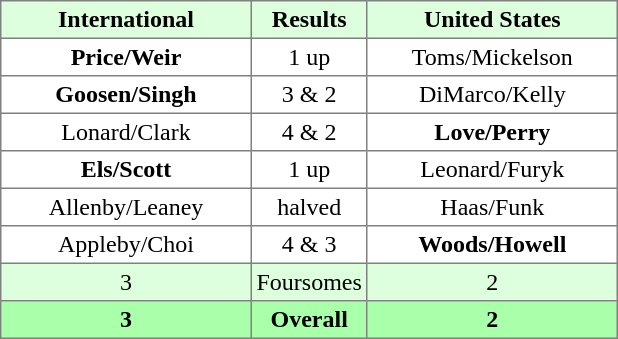<table border="1" cellpadding="3" style="border-collapse:collapse; text-align:center;">
<tr style="background:#ddffdd;">
<th width=160>International</th>
<th>Results</th>
<th width=160>United States</th>
</tr>
<tr>
<td><strong>Price/Weir</strong></td>
<td>1 up</td>
<td>Toms/Mickelson</td>
</tr>
<tr>
<td><strong>Goosen/Singh</strong></td>
<td>3 & 2</td>
<td>DiMarco/Kelly</td>
</tr>
<tr>
<td>Lonard/Clark</td>
<td>4 & 2</td>
<td><strong>Love/Perry</strong></td>
</tr>
<tr>
<td><strong>Els/Scott</strong></td>
<td>1 up</td>
<td>Leonard/Furyk</td>
</tr>
<tr>
<td>Allenby/Leaney</td>
<td>halved</td>
<td>Haas/Funk</td>
</tr>
<tr>
<td>Appleby/Choi</td>
<td>4 & 3</td>
<td><strong>Woods/Howell</strong></td>
</tr>
<tr style="background:#ddffdd;">
<td>3</td>
<td>Foursomes</td>
<td>2</td>
</tr>
<tr style="background:#aaffaa;">
<th>3</th>
<th>Overall</th>
<th>2</th>
</tr>
</table>
